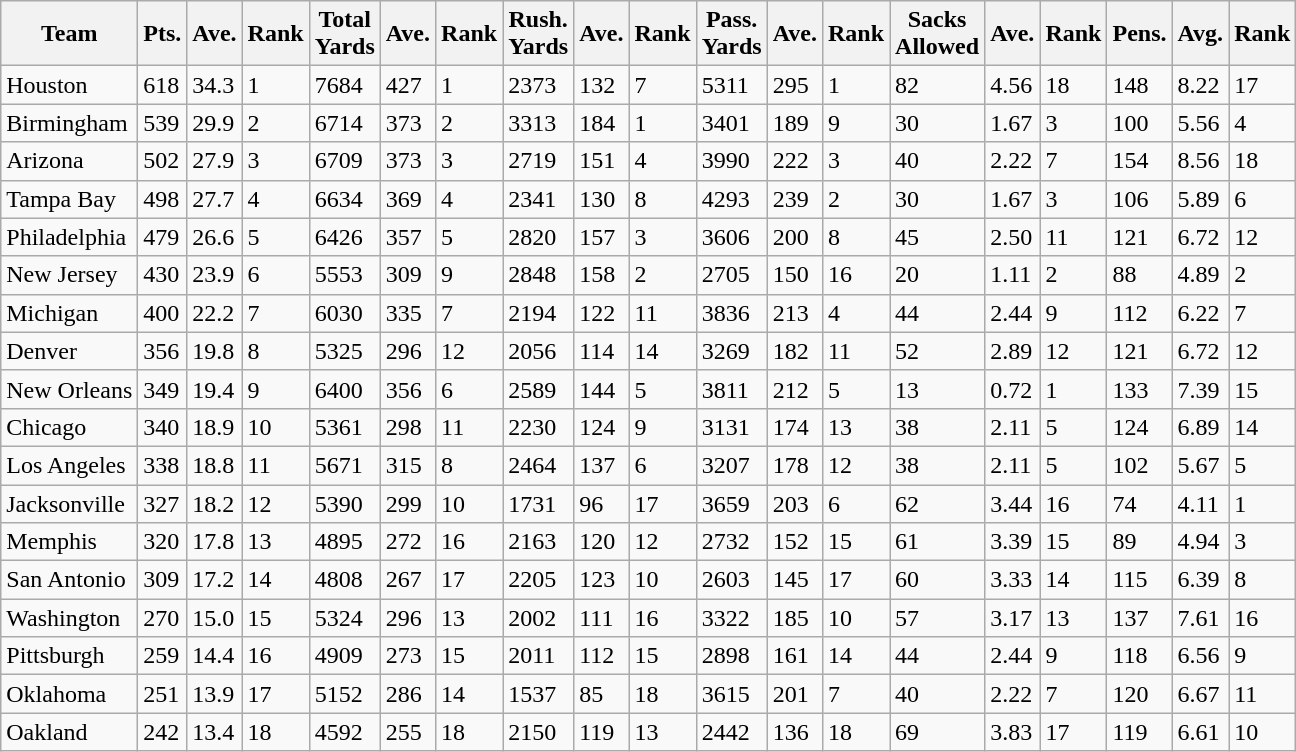<table class="wikitable sortable">
<tr>
<th>Team</th>
<th>Pts.</th>
<th>Ave.</th>
<th>Rank</th>
<th>Total<br>Yards</th>
<th>Ave.</th>
<th>Rank</th>
<th>Rush.<br>Yards</th>
<th>Ave.</th>
<th>Rank</th>
<th>Pass.<br>Yards</th>
<th>Ave.</th>
<th>Rank</th>
<th>Sacks<br>Allowed</th>
<th>Ave.</th>
<th>Rank</th>
<th>Pens.</th>
<th>Avg.</th>
<th>Rank</th>
</tr>
<tr>
<td>Houston</td>
<td>618</td>
<td>34.3</td>
<td>1</td>
<td>7684</td>
<td>427</td>
<td>1</td>
<td>2373</td>
<td>132</td>
<td>7</td>
<td>5311</td>
<td>295</td>
<td>1</td>
<td>82</td>
<td>4.56</td>
<td>18</td>
<td>148</td>
<td>8.22</td>
<td>17</td>
</tr>
<tr>
<td>Birmingham</td>
<td>539</td>
<td>29.9</td>
<td>2</td>
<td>6714</td>
<td>373</td>
<td>2</td>
<td>3313</td>
<td>184</td>
<td>1</td>
<td>3401</td>
<td>189</td>
<td>9</td>
<td>30</td>
<td>1.67</td>
<td>3</td>
<td>100</td>
<td>5.56</td>
<td>4</td>
</tr>
<tr>
<td>Arizona</td>
<td>502</td>
<td>27.9</td>
<td>3</td>
<td>6709</td>
<td>373</td>
<td>3</td>
<td>2719</td>
<td>151</td>
<td>4</td>
<td>3990</td>
<td>222</td>
<td>3</td>
<td>40</td>
<td>2.22</td>
<td>7</td>
<td>154</td>
<td>8.56</td>
<td>18</td>
</tr>
<tr>
<td>Tampa Bay</td>
<td>498</td>
<td>27.7</td>
<td>4</td>
<td>6634</td>
<td>369</td>
<td>4</td>
<td>2341</td>
<td>130</td>
<td>8</td>
<td>4293</td>
<td>239</td>
<td>2</td>
<td>30</td>
<td>1.67</td>
<td>3</td>
<td>106</td>
<td>5.89</td>
<td>6</td>
</tr>
<tr>
<td>Philadelphia</td>
<td>479</td>
<td>26.6</td>
<td>5</td>
<td>6426</td>
<td>357</td>
<td>5</td>
<td>2820</td>
<td>157</td>
<td>3</td>
<td>3606</td>
<td>200</td>
<td>8</td>
<td>45</td>
<td>2.50</td>
<td>11</td>
<td>121</td>
<td>6.72</td>
<td>12</td>
</tr>
<tr>
<td>New Jersey</td>
<td>430</td>
<td>23.9</td>
<td>6</td>
<td>5553</td>
<td>309</td>
<td>9</td>
<td>2848</td>
<td>158</td>
<td>2</td>
<td>2705</td>
<td>150</td>
<td>16</td>
<td>20</td>
<td>1.11</td>
<td>2</td>
<td>88</td>
<td>4.89</td>
<td>2</td>
</tr>
<tr>
<td>Michigan</td>
<td>400</td>
<td>22.2</td>
<td>7</td>
<td>6030</td>
<td>335</td>
<td>7</td>
<td>2194</td>
<td>122</td>
<td>11</td>
<td>3836</td>
<td>213</td>
<td>4</td>
<td>44</td>
<td>2.44</td>
<td>9</td>
<td>112</td>
<td>6.22</td>
<td>7</td>
</tr>
<tr>
<td>Denver</td>
<td>356</td>
<td>19.8</td>
<td>8</td>
<td>5325</td>
<td>296</td>
<td>12</td>
<td>2056</td>
<td>114</td>
<td>14</td>
<td>3269</td>
<td>182</td>
<td>11</td>
<td>52</td>
<td>2.89</td>
<td>12</td>
<td>121</td>
<td>6.72</td>
<td>12</td>
</tr>
<tr>
<td>New Orleans</td>
<td>349</td>
<td>19.4</td>
<td>9</td>
<td>6400</td>
<td>356</td>
<td>6</td>
<td>2589</td>
<td>144</td>
<td>5</td>
<td>3811</td>
<td>212</td>
<td>5</td>
<td>13</td>
<td>0.72</td>
<td>1</td>
<td>133</td>
<td>7.39</td>
<td>15</td>
</tr>
<tr>
<td>Chicago</td>
<td>340</td>
<td>18.9</td>
<td>10</td>
<td>5361</td>
<td>298</td>
<td>11</td>
<td>2230</td>
<td>124</td>
<td>9</td>
<td>3131</td>
<td>174</td>
<td>13</td>
<td>38</td>
<td>2.11</td>
<td>5</td>
<td>124</td>
<td>6.89</td>
<td>14</td>
</tr>
<tr>
<td>Los Angeles</td>
<td>338</td>
<td>18.8</td>
<td>11</td>
<td>5671</td>
<td>315</td>
<td>8</td>
<td>2464</td>
<td>137</td>
<td>6</td>
<td>3207</td>
<td>178</td>
<td>12</td>
<td>38</td>
<td>2.11</td>
<td>5</td>
<td>102</td>
<td>5.67</td>
<td>5</td>
</tr>
<tr>
<td>Jacksonville</td>
<td>327</td>
<td>18.2</td>
<td>12</td>
<td>5390</td>
<td>299</td>
<td>10</td>
<td>1731</td>
<td>96</td>
<td>17</td>
<td>3659</td>
<td>203</td>
<td>6</td>
<td>62</td>
<td>3.44</td>
<td>16</td>
<td>74</td>
<td>4.11</td>
<td>1</td>
</tr>
<tr>
<td>Memphis</td>
<td>320</td>
<td>17.8</td>
<td>13</td>
<td>4895</td>
<td>272</td>
<td>16</td>
<td>2163</td>
<td>120</td>
<td>12</td>
<td>2732</td>
<td>152</td>
<td>15</td>
<td>61</td>
<td>3.39</td>
<td>15</td>
<td>89</td>
<td>4.94</td>
<td>3</td>
</tr>
<tr>
<td>San Antonio</td>
<td>309</td>
<td>17.2</td>
<td>14</td>
<td>4808</td>
<td>267</td>
<td>17</td>
<td>2205</td>
<td>123</td>
<td>10</td>
<td>2603</td>
<td>145</td>
<td>17</td>
<td>60</td>
<td>3.33</td>
<td>14</td>
<td>115</td>
<td>6.39</td>
<td>8</td>
</tr>
<tr>
<td>Washington</td>
<td>270</td>
<td>15.0</td>
<td>15</td>
<td>5324</td>
<td>296</td>
<td>13</td>
<td>2002</td>
<td>111</td>
<td>16</td>
<td>3322</td>
<td>185</td>
<td>10</td>
<td>57</td>
<td>3.17</td>
<td>13</td>
<td>137</td>
<td>7.61</td>
<td>16</td>
</tr>
<tr>
<td>Pittsburgh</td>
<td>259</td>
<td>14.4</td>
<td>16</td>
<td>4909</td>
<td>273</td>
<td>15</td>
<td>2011</td>
<td>112</td>
<td>15</td>
<td>2898</td>
<td>161</td>
<td>14</td>
<td>44</td>
<td>2.44</td>
<td>9</td>
<td>118</td>
<td>6.56</td>
<td>9</td>
</tr>
<tr>
<td>Oklahoma</td>
<td>251</td>
<td>13.9</td>
<td>17</td>
<td>5152</td>
<td>286</td>
<td>14</td>
<td>1537</td>
<td>85</td>
<td>18</td>
<td>3615</td>
<td>201</td>
<td>7</td>
<td>40</td>
<td>2.22</td>
<td>7</td>
<td>120</td>
<td>6.67</td>
<td>11</td>
</tr>
<tr>
<td>Oakland</td>
<td>242</td>
<td>13.4</td>
<td>18</td>
<td>4592</td>
<td>255</td>
<td>18</td>
<td>2150</td>
<td>119</td>
<td>13</td>
<td>2442</td>
<td>136</td>
<td>18</td>
<td>69</td>
<td>3.83</td>
<td>17</td>
<td>119</td>
<td>6.61</td>
<td>10</td>
</tr>
</table>
